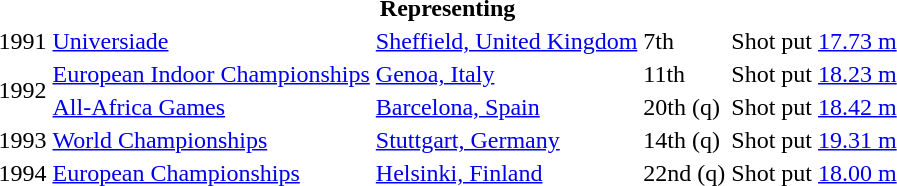<table>
<tr>
<th colspan="6">Representing </th>
</tr>
<tr>
<td>1991</td>
<td><a href='#'>Universiade</a></td>
<td><a href='#'>Sheffield, United Kingdom</a></td>
<td>7th</td>
<td>Shot put</td>
<td><a href='#'>17.73 m</a></td>
</tr>
<tr>
<td rowspan=2>1992</td>
<td><a href='#'>European Indoor Championships</a></td>
<td><a href='#'>Genoa, Italy</a></td>
<td>11th</td>
<td>Shot put</td>
<td><a href='#'>18.23 m</a></td>
</tr>
<tr>
<td><a href='#'>All-Africa Games</a></td>
<td><a href='#'>Barcelona, Spain</a></td>
<td>20th (q)</td>
<td>Shot put</td>
<td><a href='#'>18.42 m</a></td>
</tr>
<tr>
<td>1993</td>
<td><a href='#'>World Championships</a></td>
<td><a href='#'>Stuttgart, Germany</a></td>
<td>14th (q)</td>
<td>Shot put</td>
<td><a href='#'>19.31 m</a></td>
</tr>
<tr>
<td>1994</td>
<td><a href='#'>European Championships</a></td>
<td><a href='#'>Helsinki, Finland</a></td>
<td>22nd (q)</td>
<td>Shot put</td>
<td><a href='#'>18.00 m</a></td>
</tr>
</table>
